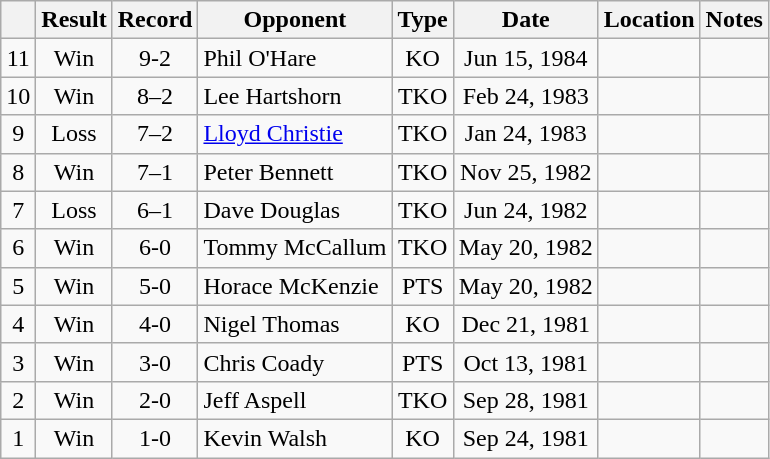<table class="wikitable" style="text-align:center">
<tr>
<th></th>
<th>Result</th>
<th>Record</th>
<th>Opponent</th>
<th>Type</th>
<th>Date</th>
<th>Location</th>
<th>Notes</th>
</tr>
<tr>
<td>11</td>
<td>Win</td>
<td>9-2</td>
<td style="text-align:left;"> Phil O'Hare</td>
<td>KO</td>
<td>Jun 15, 1984</td>
<td style="text-align:left;"> </td>
<td></td>
</tr>
<tr>
<td>10</td>
<td>Win</td>
<td>8–2</td>
<td style="text-align:left;"> Lee Hartshorn</td>
<td>TKO</td>
<td>Feb 24, 1983</td>
<td style="text-align:left;"> </td>
<td style="text-align:left;"></td>
</tr>
<tr>
<td>9</td>
<td>Loss</td>
<td>7–2</td>
<td style="text-align:left;"> <a href='#'>Lloyd Christie</a></td>
<td>TKO</td>
<td>Jan 24, 1983</td>
<td style="text-align:left;"> </td>
<td></td>
</tr>
<tr>
<td>8</td>
<td>Win</td>
<td>7–1</td>
<td style="text-align:left;"> Peter Bennett</td>
<td>TKO</td>
<td>Nov 25, 1982</td>
<td style="text-align:left;"> </td>
<td style="text-align:left;"></td>
</tr>
<tr>
<td>7</td>
<td>Loss</td>
<td>6–1</td>
<td style="text-align:left;"> Dave Douglas</td>
<td>TKO</td>
<td>Jun 24, 1982</td>
<td style="text-align:left;"> </td>
<td></td>
</tr>
<tr>
<td>6</td>
<td>Win</td>
<td>6-0</td>
<td style="text-align:left;"> Tommy McCallum</td>
<td>TKO</td>
<td>May 20, 1982</td>
<td style="text-align:left;"> </td>
<td></td>
</tr>
<tr>
<td>5</td>
<td>Win</td>
<td>5-0</td>
<td style="text-align:left;"> Horace McKenzie</td>
<td>PTS</td>
<td>May 20, 1982</td>
<td style="text-align:left;"> </td>
<td></td>
</tr>
<tr>
<td>4</td>
<td>Win</td>
<td>4-0</td>
<td style="text-align:left;"> Nigel Thomas</td>
<td>KO</td>
<td>Dec 21, 1981</td>
<td style="text-align:left;"> </td>
<td></td>
</tr>
<tr>
<td>3</td>
<td>Win</td>
<td>3-0</td>
<td style="text-align:left;"> Chris Coady</td>
<td>PTS</td>
<td>Oct 13, 1981</td>
<td style="text-align:left;"> </td>
<td></td>
</tr>
<tr>
<td>2</td>
<td>Win</td>
<td>2-0</td>
<td style="text-align:left;"> Jeff Aspell</td>
<td>TKO</td>
<td>Sep 28, 1981</td>
<td style="text-align:left;"> </td>
<td></td>
</tr>
<tr>
<td>1</td>
<td>Win</td>
<td>1-0</td>
<td style="text-align:left;"> Kevin Walsh</td>
<td>KO</td>
<td>Sep 24, 1981</td>
<td style="text-align:left;"> </td>
</tr>
</table>
